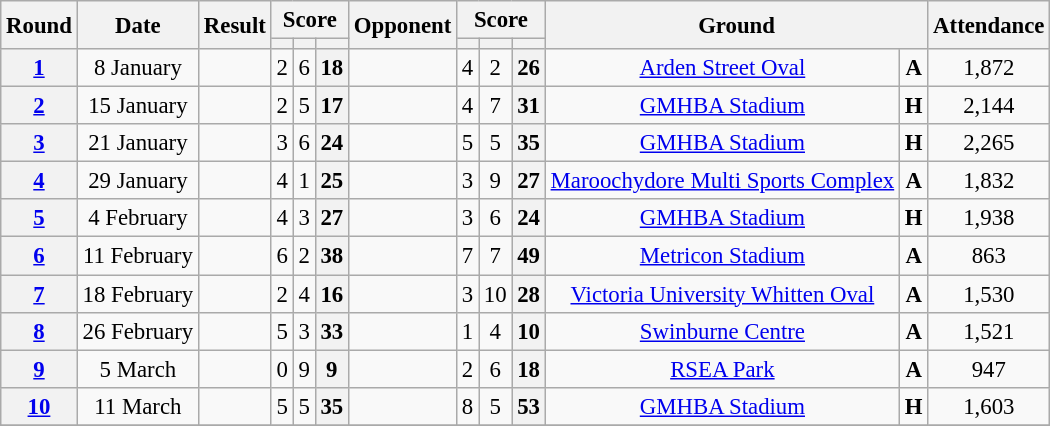<table class="wikitable plainrowheaders" style="font-size:95%; text-align:center;">
<tr>
<th scope="col" rowspan="2">Round</th>
<th scope="col" rowspan="2">Date</th>
<th scope="col" rowspan="2">Result</th>
<th scope="col" colspan="3">Score</th>
<th scope="col" rowspan="2">Opponent</th>
<th scope="col" colspan="3">Score</th>
<th scope="col" rowspan="2" colspan="2">Ground</th>
<th scope="col" rowspan="2">Attendance</th>
</tr>
<tr>
<th scope="col"></th>
<th scope="col"></th>
<th scope="col"></th>
<th scope="col"></th>
<th scope="col"></th>
<th scope="col"></th>
</tr>
<tr>
<th scope="row" style="text-align:center;"><a href='#'>1</a></th>
<td>8 January</td>
<td></td>
<td>2</td>
<td>6</td>
<th>18</th>
<td></td>
<td>4</td>
<td>2</td>
<th>26</th>
<td><a href='#'>Arden Street Oval</a></td>
<td><strong>A</strong></td>
<td>1,872</td>
</tr>
<tr>
<th scope="row" style="text-align:center;"><a href='#'>2</a></th>
<td>15 January</td>
<td></td>
<td>2</td>
<td>5</td>
<th>17</th>
<td></td>
<td>4</td>
<td>7</td>
<th>31</th>
<td><a href='#'>GMHBA Stadium</a></td>
<td><strong>H</strong></td>
<td>2,144</td>
</tr>
<tr>
<th scope="row" style="text-align:center;"><a href='#'>3</a></th>
<td>21 January</td>
<td></td>
<td>3</td>
<td>6</td>
<th>24</th>
<td></td>
<td>5</td>
<td>5</td>
<th>35</th>
<td><a href='#'>GMHBA Stadium</a></td>
<td><strong>H</strong></td>
<td>2,265</td>
</tr>
<tr>
<th scope="row" style="text-align:center;"><a href='#'>4</a></th>
<td>29 January</td>
<td></td>
<td>4</td>
<td>1</td>
<th>25</th>
<td></td>
<td>3</td>
<td>9</td>
<th>27</th>
<td><a href='#'>Maroochydore Multi Sports Complex</a></td>
<td><strong>A</strong></td>
<td>1,832</td>
</tr>
<tr>
<th scope="row" style="text-align:center;"><a href='#'>5</a></th>
<td>4 February</td>
<td></td>
<td>4</td>
<td>3</td>
<th>27</th>
<td></td>
<td>3</td>
<td>6</td>
<th>24</th>
<td><a href='#'>GMHBA Stadium</a></td>
<td><strong>H</strong></td>
<td>1,938</td>
</tr>
<tr>
<th scope="row" style="text-align:center;"><a href='#'>6</a></th>
<td>11 February</td>
<td></td>
<td>6</td>
<td>2</td>
<th>38</th>
<td></td>
<td>7</td>
<td>7</td>
<th>49</th>
<td><a href='#'>Metricon Stadium</a></td>
<td><strong>A</strong></td>
<td>863</td>
</tr>
<tr>
<th scope="row" style="text-align:center;"><a href='#'>7</a></th>
<td>18 February</td>
<td></td>
<td>2</td>
<td>4</td>
<th>16</th>
<td></td>
<td>3</td>
<td>10</td>
<th>28</th>
<td><a href='#'>Victoria University Whitten Oval</a></td>
<td><strong>A</strong></td>
<td>1,530</td>
</tr>
<tr>
<th scope="row" style="text-align:center;"><a href='#'>8</a></th>
<td>26 February</td>
<td></td>
<td>5</td>
<td>3</td>
<th>33</th>
<td></td>
<td>1</td>
<td>4</td>
<th>10</th>
<td><a href='#'>Swinburne Centre</a></td>
<td><strong>A</strong></td>
<td>1,521</td>
</tr>
<tr>
<th scope="row" style="text-align:center;"><a href='#'>9</a></th>
<td>5 March</td>
<td></td>
<td>0</td>
<td>9</td>
<th>9</th>
<td></td>
<td>2</td>
<td>6</td>
<th>18</th>
<td><a href='#'>RSEA Park</a></td>
<td><strong>A</strong></td>
<td>947</td>
</tr>
<tr>
<th scope="row" style="text-align:center;"><a href='#'>10</a></th>
<td>11 March</td>
<td></td>
<td>5</td>
<td>5</td>
<th>35</th>
<td></td>
<td>8</td>
<td>5</td>
<th>53</th>
<td><a href='#'>GMHBA Stadium</a></td>
<td><strong>H</strong></td>
<td>1,603</td>
</tr>
<tr>
</tr>
</table>
